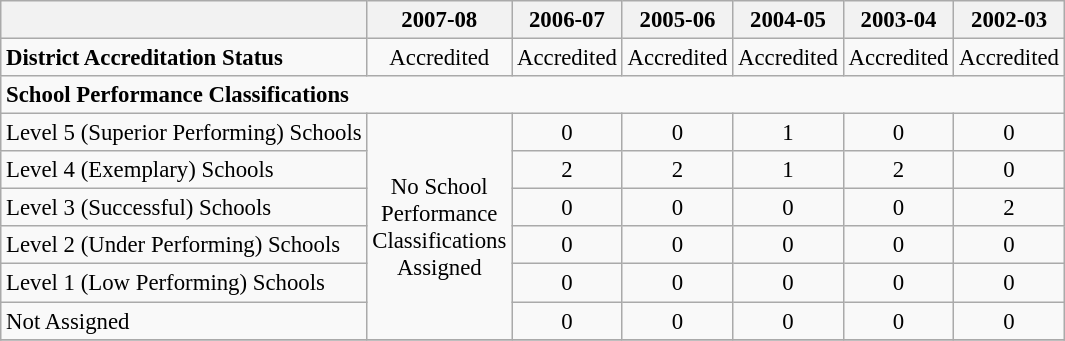<table class="wikitable" style="font-size: 95%;">
<tr>
<th></th>
<th>2007-08</th>
<th>2006-07</th>
<th>2005-06</th>
<th>2004-05</th>
<th>2003-04</th>
<th>2002-03</th>
</tr>
<tr>
<td align="left"><strong>District Accreditation Status</strong></td>
<td align="center">Accredited</td>
<td align="center">Accredited</td>
<td align="center">Accredited</td>
<td align="center">Accredited</td>
<td align="center">Accredited</td>
<td align="center">Accredited</td>
</tr>
<tr>
<td align="left" colspan="7"><strong>School Performance Classifications</strong></td>
</tr>
<tr>
<td align="left">Level 5 (Superior Performing) Schools</td>
<td align="center" rowspan="6">No School<br> Performance<br> Classifications<br> Assigned</td>
<td align="center">0</td>
<td align="center">0</td>
<td align="center">1</td>
<td align="center">0</td>
<td align="center">0</td>
</tr>
<tr>
<td align="left">Level 4 (Exemplary) Schools</td>
<td align="center">2</td>
<td align="center">2</td>
<td align="center">1</td>
<td align="center">2</td>
<td align="center">0</td>
</tr>
<tr>
<td align="left">Level 3 (Successful) Schools</td>
<td align="center">0</td>
<td align="center">0</td>
<td align="center">0</td>
<td align="center">0</td>
<td align="center">2</td>
</tr>
<tr>
<td align="left">Level 2 (Under Performing) Schools</td>
<td align="center">0</td>
<td align="center">0</td>
<td align="center">0</td>
<td align="center">0</td>
<td align="center">0</td>
</tr>
<tr>
<td align="left">Level 1 (Low Performing) Schools</td>
<td align="center">0</td>
<td align="center">0</td>
<td align="center">0</td>
<td align="center">0</td>
<td align="center">0</td>
</tr>
<tr>
<td align="left">Not Assigned</td>
<td align="center">0</td>
<td align="center">0</td>
<td align="center">0</td>
<td align="center">0</td>
<td align="center">0</td>
</tr>
<tr>
</tr>
</table>
